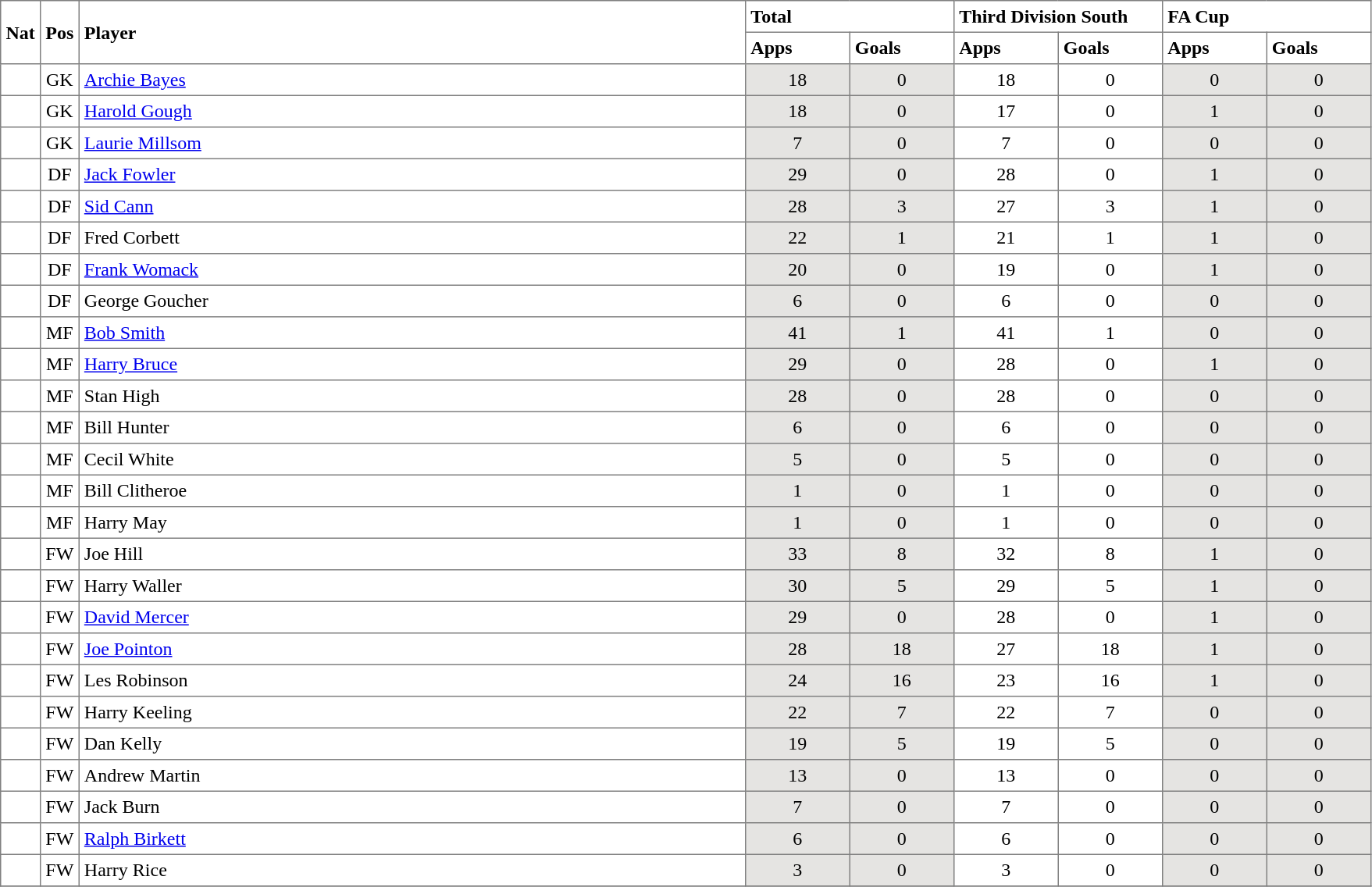<table class="toccolours" border="1" cellpadding="4" cellspacing="0" style="text-align:center; border-collapse: collapse; margin:0;">
<tr>
<th rowspan=2>Nat</th>
<th rowspan=2>Pos</th>
<th rowspan=2 style="width:35em" align="left">Player</th>
<th colspan=2 style="width:10em" align="left">Total</th>
<th colspan=2 style="width:10em" align="left">Third Division South</th>
<th colspan=2 style="width:10em" align="left">FA Cup</th>
</tr>
<tr>
<th style="width:5em" align="left">Apps</th>
<th style="width:5em" align="left">Goals</th>
<th style="width:5em" align="left">Apps</th>
<th style="width:5em" align="left">Goals</th>
<th style="width:5em" align="left">Apps</th>
<th style="width:5em" align="left">Goals</th>
</tr>
<tr>
<td></td>
<td>GK</td>
<td align="left"><a href='#'>Archie Bayes</a></td>
<td style="background:#E5E4E2">18</td>
<td style="background:#E5E4E2">0</td>
<td>18</td>
<td>0</td>
<td style="background:#E5E4E2">0</td>
<td style="background:#E5E4E2">0</td>
</tr>
<tr>
<td></td>
<td>GK</td>
<td align="left"><a href='#'>Harold Gough</a></td>
<td style="background:#E5E4E2">18</td>
<td style="background:#E5E4E2">0</td>
<td>17</td>
<td>0</td>
<td style="background:#E5E4E2">1</td>
<td style="background:#E5E4E2">0</td>
</tr>
<tr>
<td></td>
<td>GK</td>
<td align="left"><a href='#'>Laurie Millsom</a></td>
<td style="background:#E5E4E2">7</td>
<td style="background:#E5E4E2">0</td>
<td>7</td>
<td>0</td>
<td style="background:#E5E4E2">0</td>
<td style="background:#E5E4E2">0</td>
</tr>
<tr>
<td></td>
<td>DF</td>
<td align="left"><a href='#'>Jack Fowler</a></td>
<td style="background:#E5E4E2">29</td>
<td style="background:#E5E4E2">0</td>
<td>28</td>
<td>0</td>
<td style="background:#E5E4E2">1</td>
<td style="background:#E5E4E2">0</td>
</tr>
<tr>
<td></td>
<td>DF</td>
<td align="left"><a href='#'>Sid Cann</a></td>
<td style="background:#E5E4E2">28</td>
<td style="background:#E5E4E2">3</td>
<td>27</td>
<td>3</td>
<td style="background:#E5E4E2">1</td>
<td style="background:#E5E4E2">0</td>
</tr>
<tr>
<td></td>
<td>DF</td>
<td align="left">Fred Corbett</td>
<td style="background:#E5E4E2">22</td>
<td style="background:#E5E4E2">1</td>
<td>21</td>
<td>1</td>
<td style="background:#E5E4E2">1</td>
<td style="background:#E5E4E2">0</td>
</tr>
<tr>
<td></td>
<td>DF</td>
<td align="left"><a href='#'>Frank Womack</a></td>
<td style="background:#E5E4E2">20</td>
<td style="background:#E5E4E2">0</td>
<td>19</td>
<td>0</td>
<td style="background:#E5E4E2">1</td>
<td style="background:#E5E4E2">0</td>
</tr>
<tr>
<td></td>
<td>DF</td>
<td align="left">George Goucher</td>
<td style="background:#E5E4E2">6</td>
<td style="background:#E5E4E2">0</td>
<td>6</td>
<td>0</td>
<td style="background:#E5E4E2">0</td>
<td style="background:#E5E4E2">0</td>
</tr>
<tr>
<td></td>
<td>MF</td>
<td align="left"><a href='#'>Bob Smith</a></td>
<td style="background:#E5E4E2">41</td>
<td style="background:#E5E4E2">1</td>
<td>41</td>
<td>1</td>
<td style="background:#E5E4E2">0</td>
<td style="background:#E5E4E2">0</td>
</tr>
<tr>
<td></td>
<td>MF</td>
<td align="left"><a href='#'>Harry Bruce</a></td>
<td style="background:#E5E4E2">29</td>
<td style="background:#E5E4E2">0</td>
<td>28</td>
<td>0</td>
<td style="background:#E5E4E2">1</td>
<td style="background:#E5E4E2">0</td>
</tr>
<tr>
<td></td>
<td>MF</td>
<td align="left">Stan High</td>
<td style="background:#E5E4E2">28</td>
<td style="background:#E5E4E2">0</td>
<td>28</td>
<td>0</td>
<td style="background:#E5E4E2">0</td>
<td style="background:#E5E4E2">0</td>
</tr>
<tr>
<td></td>
<td>MF</td>
<td align="left">Bill Hunter</td>
<td style="background:#E5E4E2">6</td>
<td style="background:#E5E4E2">0</td>
<td>6</td>
<td>0</td>
<td style="background:#E5E4E2">0</td>
<td style="background:#E5E4E2">0</td>
</tr>
<tr>
<td></td>
<td>MF</td>
<td align="left">Cecil White</td>
<td style="background:#E5E4E2">5</td>
<td style="background:#E5E4E2">0</td>
<td>5</td>
<td>0</td>
<td style="background:#E5E4E2">0</td>
<td style="background:#E5E4E2">0</td>
</tr>
<tr>
<td></td>
<td>MF</td>
<td align="left">Bill Clitheroe</td>
<td style="background:#E5E4E2">1</td>
<td style="background:#E5E4E2">0</td>
<td>1</td>
<td>0</td>
<td style="background:#E5E4E2">0</td>
<td style="background:#E5E4E2">0</td>
</tr>
<tr>
<td></td>
<td>MF</td>
<td align="left">Harry May</td>
<td style="background:#E5E4E2">1</td>
<td style="background:#E5E4E2">0</td>
<td>1</td>
<td>0</td>
<td style="background:#E5E4E2">0</td>
<td style="background:#E5E4E2">0</td>
</tr>
<tr>
<td></td>
<td>FW</td>
<td align="left">Joe Hill</td>
<td style="background:#E5E4E2">33</td>
<td style="background:#E5E4E2">8</td>
<td>32</td>
<td>8</td>
<td style="background:#E5E4E2">1</td>
<td style="background:#E5E4E2">0</td>
</tr>
<tr>
<td></td>
<td>FW</td>
<td align="left">Harry Waller</td>
<td style="background:#E5E4E2">30</td>
<td style="background:#E5E4E2">5</td>
<td>29</td>
<td>5</td>
<td style="background:#E5E4E2">1</td>
<td style="background:#E5E4E2">0</td>
</tr>
<tr>
<td></td>
<td>FW</td>
<td align="left"><a href='#'>David Mercer</a></td>
<td style="background:#E5E4E2">29</td>
<td style="background:#E5E4E2">0</td>
<td>28</td>
<td>0</td>
<td style="background:#E5E4E2">1</td>
<td style="background:#E5E4E2">0</td>
</tr>
<tr>
<td></td>
<td>FW</td>
<td align="left"><a href='#'>Joe Pointon</a></td>
<td style="background:#E5E4E2">28</td>
<td style="background:#E5E4E2">18</td>
<td>27</td>
<td>18</td>
<td style="background:#E5E4E2">1</td>
<td style="background:#E5E4E2">0</td>
</tr>
<tr>
<td></td>
<td>FW</td>
<td align="left">Les Robinson</td>
<td style="background:#E5E4E2">24</td>
<td style="background:#E5E4E2">16</td>
<td>23</td>
<td>16</td>
<td style="background:#E5E4E2">1</td>
<td style="background:#E5E4E2">0</td>
</tr>
<tr>
<td></td>
<td>FW</td>
<td align="left">Harry Keeling</td>
<td style="background:#E5E4E2">22</td>
<td style="background:#E5E4E2">7</td>
<td>22</td>
<td>7</td>
<td style="background:#E5E4E2">0</td>
<td style="background:#E5E4E2">0</td>
</tr>
<tr>
<td></td>
<td>FW</td>
<td align="left">Dan Kelly</td>
<td style="background:#E5E4E2">19</td>
<td style="background:#E5E4E2">5</td>
<td>19</td>
<td>5</td>
<td style="background:#E5E4E2">0</td>
<td style="background:#E5E4E2">0</td>
</tr>
<tr>
<td></td>
<td>FW</td>
<td align="left">Andrew Martin</td>
<td style="background:#E5E4E2">13</td>
<td style="background:#E5E4E2">0</td>
<td>13</td>
<td>0</td>
<td style="background:#E5E4E2">0</td>
<td style="background:#E5E4E2">0</td>
</tr>
<tr>
<td></td>
<td>FW</td>
<td align="left">Jack Burn</td>
<td style="background:#E5E4E2">7</td>
<td style="background:#E5E4E2">0</td>
<td>7</td>
<td>0</td>
<td style="background:#E5E4E2">0</td>
<td style="background:#E5E4E2">0</td>
</tr>
<tr>
<td></td>
<td>FW</td>
<td align="left"><a href='#'>Ralph Birkett</a></td>
<td style="background:#E5E4E2">6</td>
<td style="background:#E5E4E2">0</td>
<td>6</td>
<td>0</td>
<td style="background:#E5E4E2">0</td>
<td style="background:#E5E4E2">0</td>
</tr>
<tr>
<td></td>
<td>FW</td>
<td align="left">Harry Rice</td>
<td style="background:#E5E4E2">3</td>
<td style="background:#E5E4E2">0</td>
<td>3</td>
<td>0</td>
<td style="background:#E5E4E2">0</td>
<td style="background:#E5E4E2">0</td>
</tr>
<tr>
</tr>
</table>
